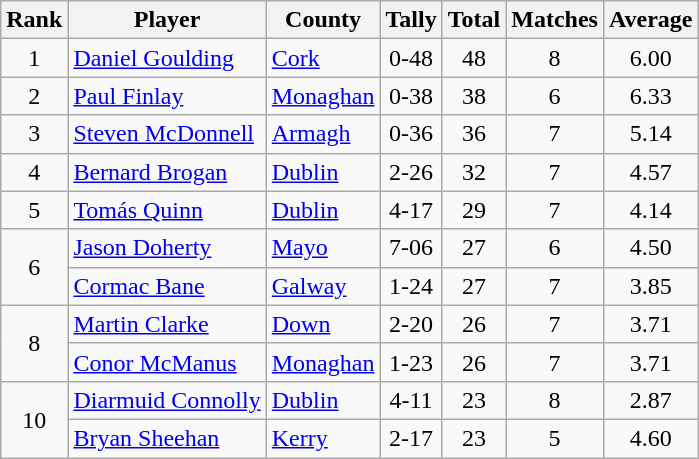<table class="wikitable">
<tr>
<th>Rank</th>
<th>Player</th>
<th>County</th>
<th>Tally</th>
<th>Total</th>
<th>Matches</th>
<th>Average</th>
</tr>
<tr>
<td rowspan=1 align=center>1</td>
<td><a href='#'>Daniel Goulding</a></td>
<td><a href='#'>Cork</a></td>
<td align=center>0-48</td>
<td align=center>48</td>
<td align=center>8</td>
<td align=center>6.00</td>
</tr>
<tr>
<td rowspan=1 align=center>2</td>
<td><a href='#'>Paul Finlay</a></td>
<td><a href='#'>Monaghan</a></td>
<td align=center>0-38</td>
<td align=center>38</td>
<td align=center>6</td>
<td align=center>6.33</td>
</tr>
<tr>
<td rowspan=1 align=center>3</td>
<td><a href='#'>Steven McDonnell</a></td>
<td><a href='#'>Armagh</a></td>
<td align=center>0-36</td>
<td align=center>36</td>
<td align=center>7</td>
<td align=center>5.14</td>
</tr>
<tr>
<td rowspan=1 align=center>4</td>
<td><a href='#'>Bernard Brogan</a></td>
<td><a href='#'>Dublin</a></td>
<td align=center>2-26</td>
<td align=center>32</td>
<td align=center>7</td>
<td align=center>4.57</td>
</tr>
<tr>
<td rowspan=1 align=center>5</td>
<td><a href='#'>Tomás Quinn</a></td>
<td><a href='#'>Dublin</a></td>
<td align=center>4-17</td>
<td align=center>29</td>
<td align=center>7</td>
<td align=center>4.14</td>
</tr>
<tr>
<td rowspan=2 align=center>6</td>
<td><a href='#'>Jason Doherty</a></td>
<td><a href='#'>Mayo</a></td>
<td align=center>7-06</td>
<td align=center>27</td>
<td align=center>6</td>
<td align=center>4.50</td>
</tr>
<tr>
<td><a href='#'>Cormac Bane</a></td>
<td><a href='#'>Galway</a></td>
<td align=center>1-24</td>
<td align=center>27</td>
<td align=center>7</td>
<td align=center>3.85</td>
</tr>
<tr>
<td rowspan=2 align=center>8</td>
<td><a href='#'>Martin Clarke</a></td>
<td><a href='#'>Down</a></td>
<td align=center>2-20</td>
<td align=center>26</td>
<td align=center>7</td>
<td align=center>3.71</td>
</tr>
<tr>
<td><a href='#'>Conor McManus</a></td>
<td><a href='#'>Monaghan</a></td>
<td align=center>1-23</td>
<td align=center>26</td>
<td align=center>7</td>
<td align=center>3.71</td>
</tr>
<tr>
<td rowspan=2 align=center>10</td>
<td><a href='#'>Diarmuid Connolly</a></td>
<td><a href='#'>Dublin</a></td>
<td align=center>4-11</td>
<td align=center>23</td>
<td align=center>8</td>
<td align=center>2.87</td>
</tr>
<tr>
<td><a href='#'>Bryan Sheehan</a></td>
<td><a href='#'>Kerry</a></td>
<td align=center>2-17</td>
<td align=center>23</td>
<td align=center>5</td>
<td align=center>4.60</td>
</tr>
</table>
